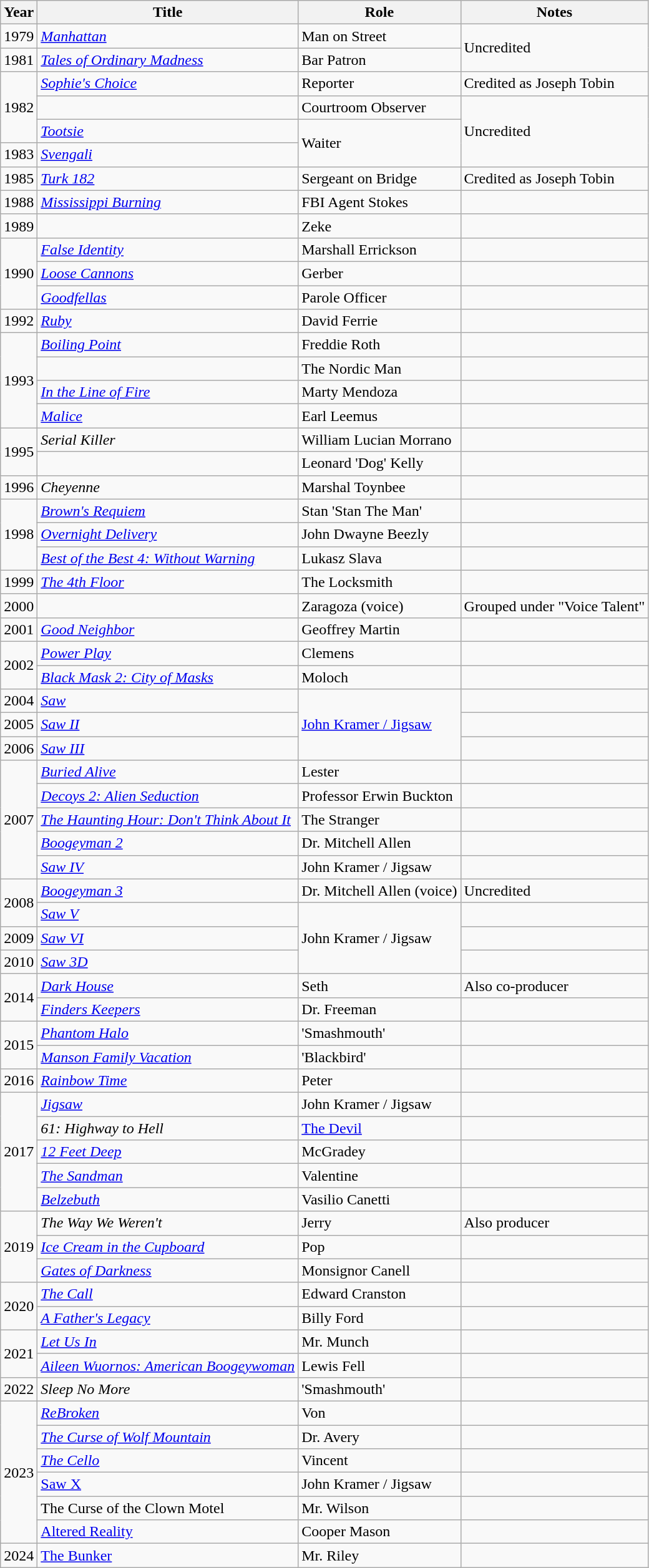<table class="wikitable sortable">
<tr>
<th scope="col">Year</th>
<th scope="col">Title</th>
<th scope="col">Role</th>
<th scope="col" class="unsortable">Notes</th>
</tr>
<tr>
<td>1979</td>
<td><em><a href='#'>Manhattan</a></em></td>
<td>Man on Street</td>
<td rowspan="2">Uncredited</td>
</tr>
<tr>
<td>1981</td>
<td><em><a href='#'>Tales of Ordinary Madness</a></em></td>
<td>Bar Patron</td>
</tr>
<tr>
<td rowspan=3>1982</td>
<td><em><a href='#'>Sophie's Choice</a></em></td>
<td>Reporter</td>
<td>Credited as Joseph Tobin</td>
</tr>
<tr>
<td><em></em></td>
<td>Courtroom Observer</td>
<td rowspan="3">Uncredited</td>
</tr>
<tr>
<td><em><a href='#'>Tootsie</a></em></td>
<td rowspan="2">Waiter</td>
</tr>
<tr>
<td>1983</td>
<td><em><a href='#'>Svengali</a></em></td>
</tr>
<tr>
<td>1985</td>
<td><em><a href='#'>Turk 182</a></em></td>
<td>Sergeant on Bridge</td>
<td>Credited as Joseph Tobin</td>
</tr>
<tr>
<td>1988</td>
<td><em><a href='#'>Mississippi Burning</a></em></td>
<td>FBI Agent Stokes</td>
<td></td>
</tr>
<tr>
<td>1989</td>
<td><em></em></td>
<td>Zeke</td>
<td></td>
</tr>
<tr>
<td rowspan=3>1990</td>
<td><em><a href='#'>False Identity</a></em></td>
<td>Marshall Errickson</td>
<td></td>
</tr>
<tr>
<td><em><a href='#'>Loose Cannons</a></em></td>
<td>Gerber</td>
<td></td>
</tr>
<tr>
<td><em><a href='#'>Goodfellas</a></em></td>
<td>Parole Officer</td>
<td></td>
</tr>
<tr>
<td>1992</td>
<td><em><a href='#'>Ruby</a></em></td>
<td>David Ferrie</td>
<td></td>
</tr>
<tr>
<td rowspan=4>1993</td>
<td><em><a href='#'>Boiling Point</a></em></td>
<td>Freddie Roth</td>
<td></td>
</tr>
<tr>
<td><em></em></td>
<td>The Nordic Man</td>
<td></td>
</tr>
<tr>
<td><em><a href='#'>In the Line of Fire</a></em></td>
<td>Marty Mendoza</td>
<td></td>
</tr>
<tr>
<td><em><a href='#'>Malice</a></em></td>
<td>Earl Leemus</td>
<td></td>
</tr>
<tr>
<td rowspan=2>1995</td>
<td><em>Serial Killer</em></td>
<td>William Lucian Morrano</td>
<td></td>
</tr>
<tr>
<td><em></em></td>
<td>Leonard 'Dog' Kelly</td>
<td></td>
</tr>
<tr>
<td>1996</td>
<td><em>Cheyenne</em></td>
<td>Marshal Toynbee</td>
<td></td>
</tr>
<tr>
<td rowspan=3>1998</td>
<td><em><a href='#'>Brown's Requiem</a></em></td>
<td>Stan 'Stan The Man'</td>
<td></td>
</tr>
<tr>
<td><em><a href='#'>Overnight Delivery</a></em></td>
<td>John Dwayne Beezly</td>
<td></td>
</tr>
<tr>
<td><em><a href='#'>Best of the Best 4: Without Warning</a></em></td>
<td>Lukasz Slava</td>
<td></td>
</tr>
<tr>
<td>1999</td>
<td><em><a href='#'>The 4th Floor</a></em></td>
<td>The Locksmith</td>
<td></td>
</tr>
<tr>
<td>2000</td>
<td><em></em></td>
<td>Zaragoza (voice)</td>
<td>Grouped under "Voice Talent"</td>
</tr>
<tr>
<td>2001</td>
<td><em><a href='#'>Good Neighbor</a></em></td>
<td>Geoffrey Martin</td>
<td></td>
</tr>
<tr>
<td rowspan=2>2002</td>
<td><em><a href='#'>Power Play</a></em></td>
<td>Clemens</td>
<td></td>
</tr>
<tr>
<td><em><a href='#'>Black Mask 2: City of Masks</a></em></td>
<td>Moloch</td>
<td></td>
</tr>
<tr>
<td>2004</td>
<td><em><a href='#'>Saw</a></em></td>
<td rowspan="3"><a href='#'>John Kramer / Jigsaw</a></td>
<td></td>
</tr>
<tr>
<td>2005</td>
<td><em><a href='#'>Saw II</a></em></td>
<td></td>
</tr>
<tr>
<td>2006</td>
<td><em><a href='#'>Saw III</a></em></td>
<td></td>
</tr>
<tr>
<td rowspan=5>2007</td>
<td><em><a href='#'>Buried Alive</a></em></td>
<td>Lester</td>
<td></td>
</tr>
<tr>
<td><em><a href='#'>Decoys 2: Alien Seduction</a></em></td>
<td>Professor Erwin Buckton</td>
<td></td>
</tr>
<tr>
<td><em><a href='#'>The Haunting Hour: Don't Think About It</a></em></td>
<td>The Stranger</td>
<td></td>
</tr>
<tr>
<td><em><a href='#'>Boogeyman 2</a></em></td>
<td>Dr. Mitchell Allen</td>
<td></td>
</tr>
<tr>
<td><em><a href='#'>Saw IV</a></em></td>
<td>John Kramer / Jigsaw</td>
<td></td>
</tr>
<tr>
<td rowspan=2>2008</td>
<td><em><a href='#'>Boogeyman 3</a></em></td>
<td>Dr. Mitchell Allen (voice)</td>
<td>Uncredited</td>
</tr>
<tr>
<td><em><a href='#'>Saw V</a></em></td>
<td rowspan="3">John Kramer / Jigsaw</td>
<td></td>
</tr>
<tr>
<td>2009</td>
<td><em><a href='#'>Saw VI</a></em></td>
<td></td>
</tr>
<tr>
<td>2010</td>
<td><em><a href='#'>Saw 3D</a></em></td>
<td></td>
</tr>
<tr>
<td rowspan=2>2014</td>
<td><em><a href='#'>Dark House</a></em></td>
<td>Seth</td>
<td>Also co-producer</td>
</tr>
<tr>
<td><em><a href='#'>Finders Keepers</a></em></td>
<td>Dr. Freeman</td>
<td></td>
</tr>
<tr>
<td rowspan=2>2015</td>
<td><em><a href='#'>Phantom Halo</a></em></td>
<td>'Smashmouth'</td>
<td></td>
</tr>
<tr>
<td><em><a href='#'>Manson Family Vacation</a></em></td>
<td>'Blackbird'</td>
<td></td>
</tr>
<tr>
<td>2016</td>
<td><em><a href='#'>Rainbow Time</a></em></td>
<td>Peter</td>
<td></td>
</tr>
<tr>
<td rowspan=5>2017</td>
<td><em><a href='#'>Jigsaw</a></em></td>
<td>John Kramer / Jigsaw</td>
<td></td>
</tr>
<tr>
<td><em>61: Highway to Hell</em></td>
<td><a href='#'>The Devil</a></td>
<td></td>
</tr>
<tr>
<td><em><a href='#'>12 Feet Deep</a></em></td>
<td>McGradey</td>
<td></td>
</tr>
<tr>
<td><em><a href='#'>The Sandman</a></em></td>
<td>Valentine</td>
<td></td>
</tr>
<tr>
<td><em><a href='#'>Belzebuth</a></em></td>
<td>Vasilio Canetti</td>
<td></td>
</tr>
<tr>
<td rowspan=3>2019</td>
<td><em>The Way We Weren't</em></td>
<td>Jerry</td>
<td>Also producer</td>
</tr>
<tr>
<td><em><a href='#'>Ice Cream in the Cupboard</a></em></td>
<td>Pop</td>
<td></td>
</tr>
<tr>
<td><em><a href='#'>Gates of Darkness</a></em></td>
<td>Monsignor Canell</td>
<td></td>
</tr>
<tr>
<td rowspan=2>2020</td>
<td><em><a href='#'>The Call</a></em></td>
<td>Edward Cranston</td>
<td></td>
</tr>
<tr>
<td><em><a href='#'>A Father's Legacy</a></em></td>
<td>Billy Ford</td>
<td></td>
</tr>
<tr>
<td rowspan=2>2021</td>
<td><em><a href='#'>Let Us In</a></em></td>
<td>Mr. Munch</td>
<td></td>
</tr>
<tr>
<td><em><a href='#'>Aileen Wuornos: American Boogeywoman</a></em></td>
<td>Lewis Fell</td>
<td></td>
</tr>
<tr>
<td>2022</td>
<td><em>Sleep No More</em></td>
<td>'Smashmouth'</td>
<td></td>
</tr>
<tr>
<td rowspan=6>2023</td>
<td><em><a href='#'>ReBroken</a></em></td>
<td>Von</td>
<td></td>
</tr>
<tr>
<td><em><a href='#'>The Curse of Wolf Mountain</a></em></td>
<td>Dr. Avery</td>
<td></td>
</tr>
<tr>
<td><em><a href='#'>The Cello</a></td>
<td>Vincent</td>
<td></td>
</tr>
<tr>
<td></em><a href='#'>Saw X</a><em></td>
<td>John Kramer / Jigsaw</td>
<td></td>
</tr>
<tr>
<td></em>The Curse of the Clown Motel<em></td>
<td>Mr. Wilson</td>
<td></td>
</tr>
<tr>
<td></em><a href='#'>Altered Reality</a><em></td>
<td>Cooper Mason</td>
<td></td>
</tr>
<tr>
<td>2024</td>
<td></em><a href='#'>The Bunker</a><em></td>
<td>Mr. Riley</td>
<td><br></td>
</tr>
</table>
